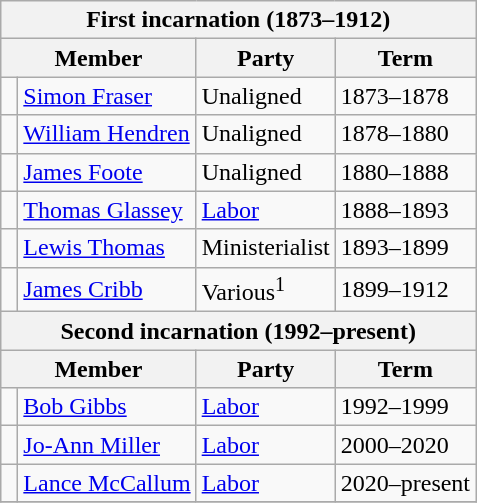<table class="wikitable">
<tr>
<th colspan="4">First incarnation (1873–1912)</th>
</tr>
<tr>
<th colspan="2">Member</th>
<th>Party</th>
<th>Term</th>
</tr>
<tr>
<td> </td>
<td><a href='#'>Simon Fraser</a></td>
<td>Unaligned</td>
<td>1873–1878</td>
</tr>
<tr>
<td> </td>
<td><a href='#'>William Hendren</a></td>
<td>Unaligned</td>
<td>1878–1880</td>
</tr>
<tr>
<td> </td>
<td><a href='#'>James Foote</a></td>
<td>Unaligned</td>
<td>1880–1888</td>
</tr>
<tr>
<td> </td>
<td><a href='#'>Thomas Glassey</a></td>
<td><a href='#'>Labor</a></td>
<td>1888–1893</td>
</tr>
<tr>
<td> </td>
<td><a href='#'>Lewis Thomas</a></td>
<td>Ministerialist</td>
<td>1893–1899</td>
</tr>
<tr>
<td> </td>
<td><a href='#'>James Cribb</a></td>
<td>Various<sup>1</sup></td>
<td>1899–1912</td>
</tr>
<tr>
<th colspan="4">Second incarnation (1992–present)</th>
</tr>
<tr>
<th colspan="2">Member</th>
<th>Party</th>
<th>Term</th>
</tr>
<tr>
<td> </td>
<td><a href='#'>Bob Gibbs</a></td>
<td><a href='#'>Labor</a></td>
<td>1992–1999</td>
</tr>
<tr>
<td> </td>
<td><a href='#'>Jo-Ann Miller</a></td>
<td><a href='#'>Labor</a></td>
<td>2000–2020</td>
</tr>
<tr>
<td> </td>
<td><a href='#'>Lance McCallum</a></td>
<td><a href='#'>Labor</a></td>
<td>2020–present</td>
</tr>
<tr>
</tr>
</table>
